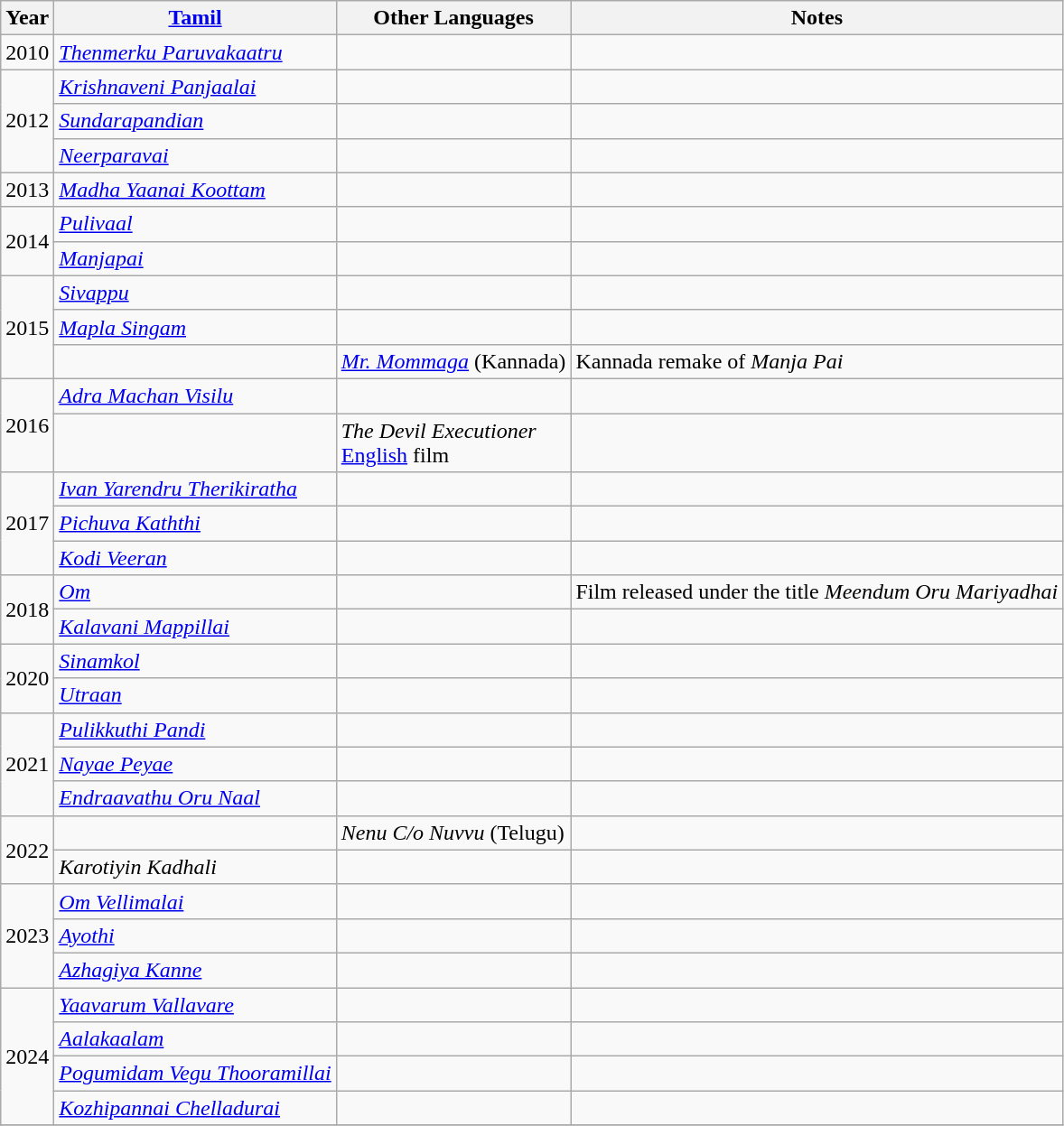<table class="wikitable sortable">
<tr>
<th>Year</th>
<th><a href='#'>Tamil</a></th>
<th>Other Languages</th>
<th>Notes</th>
</tr>
<tr>
<td>2010</td>
<td><em><a href='#'>Thenmerku Paruvakaatru</a></em></td>
<td></td>
<td></td>
</tr>
<tr>
<td rowspan="3">2012</td>
<td><em><a href='#'>Krishnaveni Panjaalai</a></em></td>
<td></td>
<td></td>
</tr>
<tr>
<td><em><a href='#'>Sundarapandian</a></em></td>
<td></td>
<td></td>
</tr>
<tr>
<td><em><a href='#'>Neerparavai</a></em></td>
<td></td>
<td></td>
</tr>
<tr>
<td>2013</td>
<td><em><a href='#'>Madha Yaanai Koottam</a></em></td>
<td></td>
<td></td>
</tr>
<tr>
<td rowspan="2">2014</td>
<td><em><a href='#'>Pulivaal</a></em></td>
<td></td>
<td></td>
</tr>
<tr>
<td><em><a href='#'>Manjapai</a></em></td>
<td></td>
<td></td>
</tr>
<tr>
<td rowspan="3">2015</td>
<td><em><a href='#'>Sivappu</a></em></td>
<td></td>
<td></td>
</tr>
<tr>
<td><em><a href='#'>Mapla Singam</a></em></td>
<td></td>
<td></td>
</tr>
<tr>
<td></td>
<td><em><a href='#'>Mr. Mommaga</a></em> (Kannada)</td>
<td>Kannada remake of <em>Manja Pai</em></td>
</tr>
<tr>
<td rowspan="2">2016</td>
<td><em><a href='#'>Adra Machan Visilu</a></em></td>
<td></td>
<td></td>
</tr>
<tr>
<td></td>
<td><em>The Devil Executioner</em><br> <a href='#'>English</a> film</td>
<td></td>
</tr>
<tr>
<td rowspan="3">2017</td>
<td><em><a href='#'>Ivan Yarendru Therikiratha</a></em></td>
<td></td>
<td></td>
</tr>
<tr>
<td><em><a href='#'>Pichuva Kaththi</a></em></td>
<td></td>
<td></td>
</tr>
<tr>
<td><em><a href='#'>Kodi Veeran</a></em></td>
<td></td>
<td></td>
</tr>
<tr>
<td rowspan="2">2018</td>
<td><em><a href='#'>Om</a></em></td>
<td></td>
<td>Film released under the title <em>Meendum Oru Mariyadhai</em></td>
</tr>
<tr>
<td><em><a href='#'>Kalavani Mappillai</a></em></td>
<td></td>
<td></td>
</tr>
<tr>
<td rowspan="2">2020</td>
<td><em><a href='#'>Sinamkol</a></em></td>
<td></td>
<td></td>
</tr>
<tr>
<td><em><a href='#'>Utraan</a></em></td>
<td></td>
<td></td>
</tr>
<tr>
<td rowspan="3">2021</td>
<td><em><a href='#'>Pulikkuthi Pandi</a></em></td>
<td></td>
<td></td>
</tr>
<tr>
<td><em><a href='#'>Nayae Peyae</a></em></td>
<td></td>
<td></td>
</tr>
<tr>
<td><em><a href='#'>Endraavathu Oru Naal</a></em></td>
<td></td>
<td></td>
</tr>
<tr>
<td rowspan="2">2022</td>
<td></td>
<td><em>Nenu C/o Nuvvu</em> (Telugu)</td>
<td></td>
</tr>
<tr>
<td><em>Karotiyin Kadhali</em></td>
<td></td>
<td></td>
</tr>
<tr>
<td rowspan="3">2023</td>
<td><em><a href='#'>Om Vellimalai</a></em></td>
<td></td>
<td></td>
</tr>
<tr>
<td><em><a href='#'>Ayothi</a></em></td>
<td></td>
<td></td>
</tr>
<tr>
<td><em><a href='#'>Azhagiya Kanne</a></em></td>
<td></td>
<td></td>
</tr>
<tr>
<td rowspan="4">2024</td>
<td><em><a href='#'>Yaavarum Vallavare</a></em></td>
<td></td>
<td></td>
</tr>
<tr>
<td><em><a href='#'>Aalakaalam</a></em></td>
<td></td>
<td></td>
</tr>
<tr>
<td><em><a href='#'>Pogumidam Vegu Thooramillai</a></em></td>
<td></td>
<td></td>
</tr>
<tr>
<td><em><a href='#'>Kozhipannai Chelladurai</a></em></td>
<td></td>
<td></td>
</tr>
<tr>
</tr>
</table>
